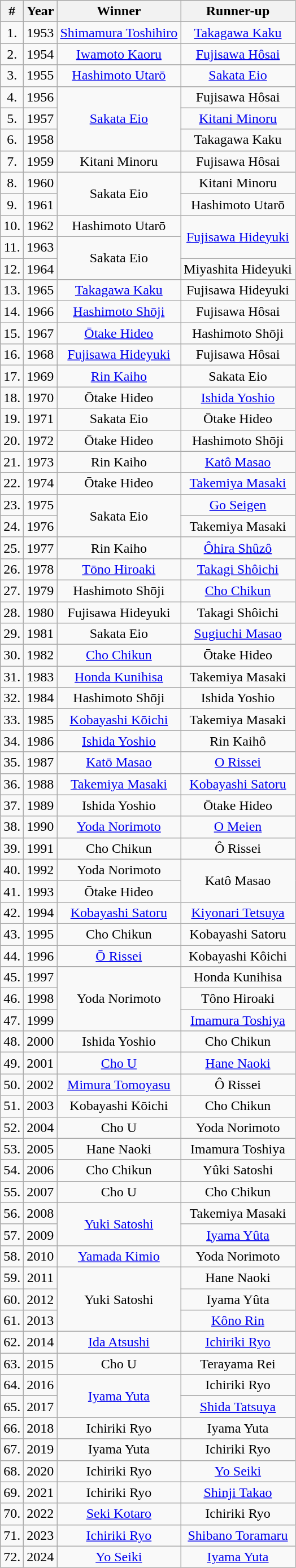<table class="wikitable collapsible collapsed" style="text-align: center;">
<tr>
<th>#</th>
<th>Year</th>
<th>Winner</th>
<th>Runner-up</th>
</tr>
<tr>
<td>1.</td>
<td>1953</td>
<td><a href='#'>Shimamura Toshihiro</a></td>
<td><a href='#'>Takagawa Kaku</a></td>
</tr>
<tr>
<td>2.</td>
<td>1954</td>
<td><a href='#'>Iwamoto Kaoru</a></td>
<td><a href='#'>Fujisawa Hôsai</a></td>
</tr>
<tr>
<td>3.</td>
<td>1955</td>
<td><a href='#'>Hashimoto Utarō</a></td>
<td><a href='#'>Sakata Eio</a></td>
</tr>
<tr>
<td>4.</td>
<td>1956</td>
<td rowspan=3><a href='#'>Sakata Eio</a></td>
<td>Fujisawa Hôsai</td>
</tr>
<tr>
<td>5.</td>
<td>1957</td>
<td><a href='#'>Kitani Minoru</a></td>
</tr>
<tr>
<td>6.</td>
<td>1958</td>
<td>Takagawa Kaku</td>
</tr>
<tr>
<td>7.</td>
<td>1959</td>
<td>Kitani Minoru</td>
<td>Fujisawa Hôsai</td>
</tr>
<tr>
<td>8.</td>
<td>1960</td>
<td rowspan=2>Sakata Eio</td>
<td>Kitani Minoru</td>
</tr>
<tr>
<td>9.</td>
<td>1961</td>
<td>Hashimoto Utarō</td>
</tr>
<tr>
<td>10.</td>
<td>1962</td>
<td>Hashimoto Utarō</td>
<td rowspan=2><a href='#'>Fujisawa Hideyuki</a></td>
</tr>
<tr>
<td>11.</td>
<td>1963</td>
<td rowspan=2>Sakata Eio</td>
</tr>
<tr>
<td>12.</td>
<td>1964</td>
<td>Miyashita Hideyuki</td>
</tr>
<tr>
<td>13.</td>
<td>1965</td>
<td><a href='#'>Takagawa Kaku</a></td>
<td>Fujisawa Hideyuki</td>
</tr>
<tr>
<td>14.</td>
<td>1966</td>
<td><a href='#'>Hashimoto Shōji</a></td>
<td>Fujisawa Hôsai</td>
</tr>
<tr>
<td>15.</td>
<td>1967</td>
<td><a href='#'>Ōtake Hideo</a></td>
<td>Hashimoto Shōji</td>
</tr>
<tr>
<td>16.</td>
<td>1968</td>
<td><a href='#'>Fujisawa Hideyuki</a></td>
<td>Fujisawa Hôsai</td>
</tr>
<tr>
<td>17.</td>
<td>1969</td>
<td><a href='#'>Rin Kaiho</a></td>
<td>Sakata Eio</td>
</tr>
<tr>
<td>18.</td>
<td>1970</td>
<td>Ōtake Hideo</td>
<td><a href='#'>Ishida Yoshio</a></td>
</tr>
<tr>
<td>19.</td>
<td>1971</td>
<td>Sakata Eio</td>
<td>Ōtake Hideo</td>
</tr>
<tr>
<td>20.</td>
<td>1972</td>
<td>Ōtake Hideo</td>
<td>Hashimoto Shōji</td>
</tr>
<tr>
<td>21.</td>
<td>1973</td>
<td>Rin Kaiho</td>
<td><a href='#'>Katô Masao</a></td>
</tr>
<tr>
<td>22.</td>
<td>1974</td>
<td>Ōtake Hideo</td>
<td><a href='#'>Takemiya Masaki</a></td>
</tr>
<tr>
<td>23.</td>
<td>1975</td>
<td rowspan=2>Sakata Eio</td>
<td><a href='#'>Go Seigen</a></td>
</tr>
<tr>
<td>24.</td>
<td>1976</td>
<td>Takemiya Masaki</td>
</tr>
<tr>
<td>25.</td>
<td>1977</td>
<td>Rin Kaiho</td>
<td><a href='#'>Ôhira Shûzô</a></td>
</tr>
<tr>
<td>26.</td>
<td>1978</td>
<td><a href='#'>Tōno Hiroaki</a></td>
<td><a href='#'>Takagi Shôichi</a></td>
</tr>
<tr>
<td>27.</td>
<td>1979</td>
<td>Hashimoto Shōji</td>
<td><a href='#'>Cho Chikun</a></td>
</tr>
<tr>
<td>28.</td>
<td>1980</td>
<td>Fujisawa Hideyuki</td>
<td>Takagi Shôichi</td>
</tr>
<tr>
<td>29.</td>
<td>1981</td>
<td>Sakata Eio</td>
<td><a href='#'>Sugiuchi Masao</a></td>
</tr>
<tr>
<td>30.</td>
<td>1982</td>
<td><a href='#'>Cho Chikun</a></td>
<td>Ōtake Hideo</td>
</tr>
<tr>
<td>31.</td>
<td>1983</td>
<td><a href='#'>Honda Kunihisa</a></td>
<td>Takemiya Masaki</td>
</tr>
<tr>
<td>32.</td>
<td>1984</td>
<td>Hashimoto Shōji</td>
<td>Ishida Yoshio</td>
</tr>
<tr>
<td>33.</td>
<td>1985</td>
<td><a href='#'>Kobayashi Kōichi</a></td>
<td>Takemiya Masaki</td>
</tr>
<tr>
<td>34.</td>
<td>1986</td>
<td><a href='#'>Ishida Yoshio</a></td>
<td>Rin Kaihô</td>
</tr>
<tr>
<td>35.</td>
<td>1987</td>
<td><a href='#'>Katō Masao</a></td>
<td><a href='#'>O Rissei</a></td>
</tr>
<tr>
<td>36.</td>
<td>1988</td>
<td><a href='#'>Takemiya Masaki</a></td>
<td><a href='#'>Kobayashi Satoru</a></td>
</tr>
<tr>
<td>37.</td>
<td>1989</td>
<td>Ishida Yoshio</td>
<td>Ōtake Hideo</td>
</tr>
<tr>
<td>38.</td>
<td>1990</td>
<td><a href='#'>Yoda Norimoto</a></td>
<td><a href='#'>O Meien</a></td>
</tr>
<tr>
<td>39.</td>
<td>1991</td>
<td>Cho Chikun</td>
<td>Ô Rissei</td>
</tr>
<tr>
<td>40.</td>
<td>1992</td>
<td>Yoda Norimoto</td>
<td rowspan=2>Katô Masao</td>
</tr>
<tr>
<td>41.</td>
<td>1993</td>
<td>Ōtake Hideo</td>
</tr>
<tr>
<td>42.</td>
<td>1994</td>
<td><a href='#'>Kobayashi Satoru</a></td>
<td><a href='#'>Kiyonari Tetsuya</a></td>
</tr>
<tr>
<td>43.</td>
<td>1995</td>
<td>Cho Chikun</td>
<td>Kobayashi Satoru</td>
</tr>
<tr>
<td>44.</td>
<td>1996</td>
<td><a href='#'>Ō Rissei</a></td>
<td>Kobayashi Kôichi</td>
</tr>
<tr>
<td>45.</td>
<td>1997</td>
<td rowspan=3>Yoda Norimoto</td>
<td>Honda Kunihisa</td>
</tr>
<tr>
<td>46.</td>
<td>1998</td>
<td>Tôno Hiroaki</td>
</tr>
<tr>
<td>47.</td>
<td>1999</td>
<td><a href='#'>Imamura Toshiya</a></td>
</tr>
<tr>
<td>48.</td>
<td>2000</td>
<td>Ishida Yoshio</td>
<td>Cho Chikun</td>
</tr>
<tr>
<td>49.</td>
<td>2001</td>
<td><a href='#'>Cho U</a></td>
<td><a href='#'>Hane Naoki</a></td>
</tr>
<tr>
<td>50.</td>
<td>2002</td>
<td><a href='#'>Mimura Tomoyasu</a></td>
<td>Ô Rissei</td>
</tr>
<tr>
<td>51.</td>
<td>2003</td>
<td>Kobayashi Kōichi</td>
<td>Cho Chikun</td>
</tr>
<tr>
<td>52.</td>
<td>2004</td>
<td>Cho U</td>
<td>Yoda Norimoto</td>
</tr>
<tr>
<td>53.</td>
<td>2005</td>
<td>Hane Naoki</td>
<td>Imamura Toshiya</td>
</tr>
<tr>
<td>54.</td>
<td>2006</td>
<td>Cho Chikun</td>
<td>Yûki Satoshi</td>
</tr>
<tr>
<td>55.</td>
<td>2007</td>
<td>Cho U</td>
<td>Cho Chikun</td>
</tr>
<tr>
<td>56.</td>
<td>2008</td>
<td rowspan=2><a href='#'>Yuki Satoshi</a></td>
<td>Takemiya Masaki</td>
</tr>
<tr>
<td>57.</td>
<td>2009</td>
<td><a href='#'>Iyama Yûta</a></td>
</tr>
<tr>
<td>58.</td>
<td>2010</td>
<td><a href='#'>Yamada Kimio</a></td>
<td>Yoda Norimoto</td>
</tr>
<tr>
<td>59.</td>
<td>2011</td>
<td rowspan=3>Yuki Satoshi</td>
<td>Hane Naoki</td>
</tr>
<tr>
<td>60.</td>
<td>2012</td>
<td>Iyama Yûta</td>
</tr>
<tr>
<td>61.</td>
<td>2013</td>
<td><a href='#'>Kôno Rin</a></td>
</tr>
<tr>
<td>62.</td>
<td>2014</td>
<td><a href='#'>Ida Atsushi</a></td>
<td><a href='#'>Ichiriki Ryo</a></td>
</tr>
<tr>
<td>63.</td>
<td>2015</td>
<td>Cho U</td>
<td>Terayama Rei</td>
</tr>
<tr>
<td>64.</td>
<td>2016</td>
<td rowspan=2><a href='#'>Iyama Yuta</a></td>
<td>Ichiriki Ryo</td>
</tr>
<tr>
<td>65.</td>
<td>2017</td>
<td><a href='#'>Shida Tatsuya</a></td>
</tr>
<tr>
<td>66.</td>
<td>2018</td>
<td>Ichiriki Ryo</td>
<td>Iyama Yuta</td>
</tr>
<tr>
<td>67.</td>
<td>2019</td>
<td>Iyama Yuta</td>
<td>Ichiriki Ryo</td>
</tr>
<tr>
<td>68.</td>
<td>2020</td>
<td>Ichiriki Ryo</td>
<td><a href='#'>Yo Seiki</a></td>
</tr>
<tr>
<td>69.</td>
<td>2021</td>
<td>Ichiriki Ryo</td>
<td><a href='#'>Shinji Takao</a></td>
</tr>
<tr>
<td>70.</td>
<td>2022</td>
<td><a href='#'>Seki Kotaro</a></td>
<td>Ichiriki Ryo</td>
</tr>
<tr>
<td>71.</td>
<td>2023</td>
<td><a href='#'>Ichiriki Ryo</a></td>
<td><a href='#'>Shibano Toramaru</a></td>
</tr>
<tr>
<td>72.</td>
<td>2024</td>
<td><a href='#'>Yo Seiki</a></td>
<td><a href='#'>Iyama Yuta</a></td>
</tr>
</table>
